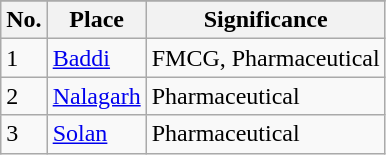<table class="wikitable sortable">
<tr>
</tr>
<tr>
<th>No.</th>
<th>Place</th>
<th>Significance</th>
</tr>
<tr>
<td>1</td>
<td><a href='#'>Baddi</a></td>
<td>FMCG, Pharmaceutical</td>
</tr>
<tr>
<td>2</td>
<td><a href='#'>Nalagarh</a></td>
<td>Pharmaceutical</td>
</tr>
<tr>
<td>3</td>
<td><a href='#'>Solan</a></td>
<td>Pharmaceutical</td>
</tr>
</table>
